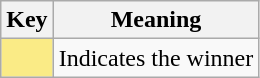<table class="wikitable">
<tr>
<th scope="col" width=%>Key</th>
<th scope="col" width=%>Meaning</th>
</tr>
<tr>
<td style="background:#FAEB86"></td>
<td>Indicates the winner</td>
</tr>
</table>
